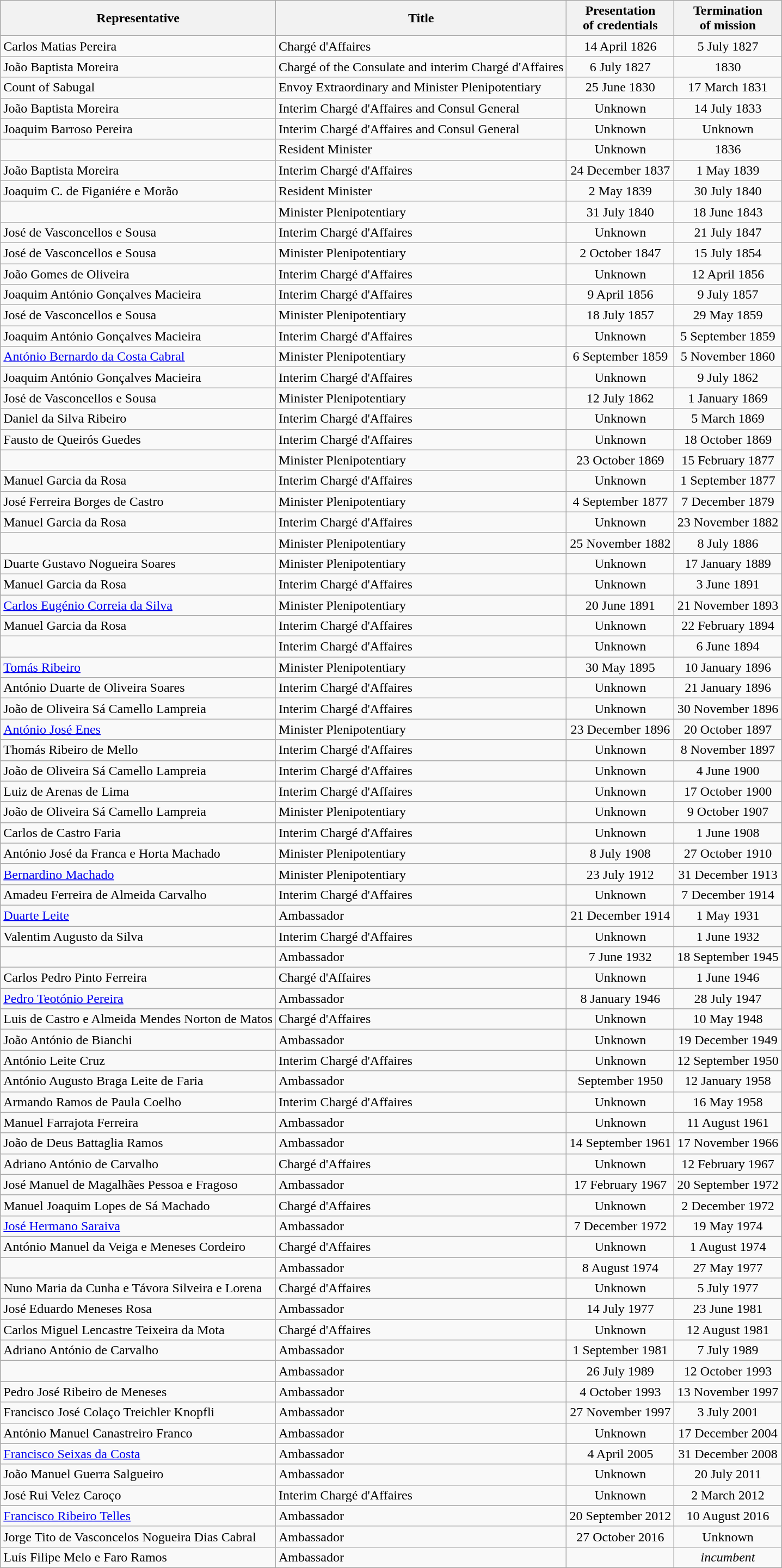<table class=wikitable>
<tr>
<th>Representative</th>
<th>Title</th>
<th>Presentation<br>of credentials</th>
<th>Termination<br>of mission</th>
</tr>
<tr>
<td>Carlos Matias Pereira</td>
<td>Chargé d'Affaires</td>
<td align=center>14 April 1826</td>
<td align=center>5 July 1827</td>
</tr>
<tr>
<td>João Baptista Moreira</td>
<td>Chargé of the Consulate and interim Chargé d'Affaires</td>
<td align=center>6 July 1827</td>
<td align=center>1830</td>
</tr>
<tr>
<td>Count of Sabugal</td>
<td>Envoy Extraordinary and Minister Plenipotentiary</td>
<td align=center>25 June 1830</td>
<td align=center>17 March 1831</td>
</tr>
<tr>
<td>João Baptista Moreira</td>
<td>Interim Chargé d'Affaires and Consul General</td>
<td align=center>Unknown</td>
<td align=center>14 July 1833</td>
</tr>
<tr>
<td>Joaquim Barroso Pereira</td>
<td>Interim Chargé d'Affaires and Consul General</td>
<td align=center>Unknown</td>
<td align=center>Unknown</td>
</tr>
<tr>
<td></td>
<td>Resident Minister</td>
<td align=center>Unknown</td>
<td align=center>1836</td>
</tr>
<tr>
<td>João Baptista Moreira</td>
<td>Interim Chargé d'Affaires</td>
<td align=center>24 December 1837</td>
<td align=center>1 May 1839</td>
</tr>
<tr>
<td>Joaquim C. de Figaniére e Morão</td>
<td>Resident Minister</td>
<td align=center>2 May 1839</td>
<td align=center>30 July 1840</td>
</tr>
<tr>
<td></td>
<td>Minister Plenipotentiary</td>
<td align=center>31 July 1840</td>
<td align=center>18 June 1843</td>
</tr>
<tr>
<td>José de Vasconcellos e Sousa</td>
<td>Interim Chargé d'Affaires</td>
<td align=center>Unknown</td>
<td align=center>21 July 1847</td>
</tr>
<tr>
<td>José de Vasconcellos e Sousa</td>
<td>Minister Plenipotentiary</td>
<td align=center>2 October 1847</td>
<td align=center>15 July 1854</td>
</tr>
<tr>
<td>João Gomes de Oliveira</td>
<td>Interim Chargé d'Affaires</td>
<td align=center>Unknown</td>
<td align=center>12 April 1856</td>
</tr>
<tr>
<td>Joaquim António Gonçalves Macieira</td>
<td>Interim Chargé d'Affaires</td>
<td align=center>9 April 1856</td>
<td align=center>9 July 1857</td>
</tr>
<tr>
<td>José de Vasconcellos e Sousa</td>
<td>Minister Plenipotentiary</td>
<td align=center>18 July 1857</td>
<td align=center>29 May 1859</td>
</tr>
<tr>
<td>Joaquim António Gonçalves Macieira</td>
<td>Interim Chargé d'Affaires</td>
<td align=center>Unknown</td>
<td align=center>5 September 1859</td>
</tr>
<tr>
<td><a href='#'>António Bernardo da Costa Cabral</a></td>
<td>Minister Plenipotentiary</td>
<td align=center>6 September 1859</td>
<td align=center>5 November 1860</td>
</tr>
<tr>
<td>Joaquim António Gonçalves Macieira</td>
<td>Interim Chargé d'Affaires</td>
<td align=center>Unknown</td>
<td align=center>9 July 1862</td>
</tr>
<tr>
<td>José de Vasconcellos e Sousa</td>
<td>Minister Plenipotentiary</td>
<td align=center>12 July 1862</td>
<td align=center>1 January 1869</td>
</tr>
<tr>
<td>Daniel da Silva Ribeiro</td>
<td>Interim Chargé d'Affaires</td>
<td align=center>Unknown</td>
<td align=center>5 March 1869</td>
</tr>
<tr>
<td>Fausto de Queirós Guedes</td>
<td>Interim Chargé d'Affaires</td>
<td align=center>Unknown</td>
<td align=center>18 October 1869</td>
</tr>
<tr>
<td></td>
<td>Minister Plenipotentiary</td>
<td align=center>23 October 1869</td>
<td align=center>15 February 1877</td>
</tr>
<tr>
<td>Manuel Garcia da Rosa</td>
<td>Interim Chargé d'Affaires</td>
<td align=center>Unknown</td>
<td align=center>1 September 1877</td>
</tr>
<tr>
<td>José Ferreira Borges de Castro</td>
<td>Minister Plenipotentiary</td>
<td align=center>4 September 1877</td>
<td align=center>7 December 1879</td>
</tr>
<tr>
<td>Manuel Garcia da Rosa</td>
<td>Interim Chargé d'Affaires</td>
<td align=center>Unknown</td>
<td align=center>23 November 1882</td>
</tr>
<tr>
<td></td>
<td>Minister Plenipotentiary</td>
<td align=center>25 November 1882</td>
<td align=center>8 July 1886</td>
</tr>
<tr>
<td>Duarte Gustavo Nogueira Soares</td>
<td>Minister Plenipotentiary</td>
<td align=center>Unknown</td>
<td align=center>17 January 1889</td>
</tr>
<tr>
<td>Manuel Garcia da Rosa</td>
<td>Interim Chargé d'Affaires</td>
<td align=center>Unknown</td>
<td align=center>3 June 1891</td>
</tr>
<tr>
<td><a href='#'>Carlos Eugénio Correia da Silva</a></td>
<td>Minister Plenipotentiary</td>
<td align=center>20 June 1891</td>
<td align=center>21 November 1893</td>
</tr>
<tr>
<td>Manuel Garcia da Rosa</td>
<td>Interim Chargé d'Affaires</td>
<td align=center>Unknown</td>
<td align=center>22 February 1894</td>
</tr>
<tr>
<td></td>
<td>Interim Chargé d'Affaires</td>
<td align=center>Unknown</td>
<td align=center>6 June 1894</td>
</tr>
<tr>
<td><a href='#'>Tomás Ribeiro</a></td>
<td>Minister Plenipotentiary</td>
<td align=center>30 May 1895</td>
<td align=center>10 January 1896</td>
</tr>
<tr>
<td>António Duarte de Oliveira Soares</td>
<td>Interim Chargé d'Affaires</td>
<td align=center>Unknown</td>
<td align=center>21 January 1896</td>
</tr>
<tr>
<td>João de Oliveira Sá Camello Lampreia</td>
<td>Interim Chargé d'Affaires</td>
<td align=center>Unknown</td>
<td align=center>30 November 1896</td>
</tr>
<tr>
<td><a href='#'>António José Enes</a></td>
<td>Minister Plenipotentiary</td>
<td align=center>23 December 1896</td>
<td align=center>20 October 1897</td>
</tr>
<tr>
<td>Thomás Ribeiro de Mello</td>
<td>Interim Chargé d'Affaires</td>
<td align=center>Unknown</td>
<td align=center>8 November 1897</td>
</tr>
<tr>
<td>João de Oliveira Sá Camello Lampreia</td>
<td>Interim Chargé d'Affaires</td>
<td align=center>Unknown</td>
<td align=center>4 June 1900</td>
</tr>
<tr>
<td>Luiz de Arenas de Lima</td>
<td>Interim Chargé d'Affaires</td>
<td align=center>Unknown</td>
<td align=center>17 October 1900</td>
</tr>
<tr>
<td>João de Oliveira Sá Camello Lampreia</td>
<td>Minister Plenipotentiary</td>
<td align=center>Unknown</td>
<td align=center>9 October 1907</td>
</tr>
<tr>
<td>Carlos de Castro Faria</td>
<td>Interim Chargé d'Affaires</td>
<td align=center>Unknown</td>
<td align=center>1 June 1908</td>
</tr>
<tr>
<td>António José da Franca e Horta Machado</td>
<td>Minister Plenipotentiary</td>
<td align=center>8 July 1908</td>
<td align=center>27 October 1910</td>
</tr>
<tr>
<td><a href='#'>Bernardino Machado</a></td>
<td>Minister Plenipotentiary</td>
<td align=center>23 July 1912</td>
<td align=center>31 December 1913</td>
</tr>
<tr>
<td>Amadeu Ferreira de Almeida Carvalho</td>
<td>Interim Chargé d'Affaires</td>
<td align=center>Unknown</td>
<td align=center>7 December 1914</td>
</tr>
<tr>
<td><a href='#'>Duarte Leite</a></td>
<td>Ambassador</td>
<td align=center>21 December 1914</td>
<td align=center>1 May 1931</td>
</tr>
<tr>
<td>Valentim Augusto da Silva</td>
<td>Interim Chargé d'Affaires</td>
<td align=center>Unknown</td>
<td align=center>1 June 1932</td>
</tr>
<tr>
<td></td>
<td>Ambassador</td>
<td align=center>7 June 1932</td>
<td align=center>18 September 1945</td>
</tr>
<tr>
<td>Carlos Pedro Pinto Ferreira</td>
<td>Chargé d'Affaires</td>
<td align=center>Unknown</td>
<td align=center>1 June 1946</td>
</tr>
<tr>
<td><a href='#'>Pedro Teotónio Pereira</a></td>
<td>Ambassador</td>
<td align=center>8 January 1946</td>
<td align=center>28 July 1947</td>
</tr>
<tr>
<td>Luis de Castro e Almeida Mendes Norton de Matos</td>
<td>Chargé d'Affaires</td>
<td align=center>Unknown</td>
<td align=center>10 May 1948</td>
</tr>
<tr>
<td>João António de Bianchi</td>
<td>Ambassador</td>
<td align=center>Unknown</td>
<td align=center>19 December 1949</td>
</tr>
<tr>
<td>António Leite Cruz</td>
<td>Interim Chargé d'Affaires</td>
<td align=center>Unknown</td>
<td align=center>12 September 1950</td>
</tr>
<tr>
<td>António Augusto Braga Leite de Faria</td>
<td>Ambassador</td>
<td align=center>September 1950</td>
<td align=center>12 January 1958</td>
</tr>
<tr>
<td>Armando Ramos de Paula Coelho</td>
<td>Interim Chargé d'Affaires</td>
<td align=center>Unknown</td>
<td align=center>16 May 1958</td>
</tr>
<tr>
<td>Manuel Farrajota Ferreira</td>
<td>Ambassador</td>
<td align=center>Unknown</td>
<td align=center>11 August 1961</td>
</tr>
<tr>
<td>João de Deus Battaglia Ramos</td>
<td>Ambassador</td>
<td align=center>14 September 1961</td>
<td align=center>17 November 1966</td>
</tr>
<tr>
<td>Adriano António de Carvalho</td>
<td>Chargé d'Affaires</td>
<td align=center>Unknown</td>
<td align=center>12 February 1967</td>
</tr>
<tr>
<td>José Manuel de Magalhães Pessoa e Fragoso</td>
<td>Ambassador</td>
<td align=center>17 February 1967</td>
<td align=center>20 September 1972</td>
</tr>
<tr>
<td>Manuel Joaquim Lopes de Sá Machado</td>
<td>Chargé d'Affaires</td>
<td align=center>Unknown</td>
<td align=center>2 December 1972</td>
</tr>
<tr>
<td><a href='#'>José Hermano Saraiva</a></td>
<td>Ambassador</td>
<td align=center>7 December 1972</td>
<td align=center>19 May 1974</td>
</tr>
<tr>
<td>António Manuel da Veiga e Meneses Cordeiro</td>
<td>Chargé d'Affaires</td>
<td align=center>Unknown</td>
<td align=center>1 August 1974</td>
</tr>
<tr>
<td></td>
<td>Ambassador</td>
<td align=center>8 August 1974</td>
<td align=center>27 May 1977</td>
</tr>
<tr>
<td>Nuno Maria da Cunha e Távora Silveira e Lorena</td>
<td>Chargé d'Affaires</td>
<td align=center>Unknown</td>
<td align=center>5 July 1977</td>
</tr>
<tr>
<td>José Eduardo Meneses Rosa</td>
<td>Ambassador</td>
<td align=center>14 July 1977</td>
<td align=center>23 June 1981</td>
</tr>
<tr>
<td>Carlos Miguel Lencastre Teixeira da Mota</td>
<td>Chargé d'Affaires</td>
<td align=center>Unknown</td>
<td align=center>12 August 1981</td>
</tr>
<tr>
<td>Adriano António de Carvalho</td>
<td>Ambassador</td>
<td align=center>1 September 1981</td>
<td align=center>7 July 1989</td>
</tr>
<tr>
<td></td>
<td>Ambassador</td>
<td align=center>26 July 1989</td>
<td align=center>12 October 1993</td>
</tr>
<tr>
<td>Pedro José Ribeiro de Meneses</td>
<td>Ambassador</td>
<td align=center>4 October 1993</td>
<td align=center>13 November 1997</td>
</tr>
<tr>
<td>Francisco José Colaço Treichler Knopfli</td>
<td>Ambassador</td>
<td align=center>27 November 1997</td>
<td align=center>3 July 2001</td>
</tr>
<tr>
<td>António Manuel Canastreiro Franco</td>
<td>Ambassador</td>
<td align=center>Unknown</td>
<td align=center>17 December 2004</td>
</tr>
<tr>
<td><a href='#'>Francisco Seixas da Costa</a></td>
<td>Ambassador</td>
<td align=center>4 April 2005</td>
<td align=center>31 December 2008</td>
</tr>
<tr>
<td>João Manuel Guerra Salgueiro</td>
<td>Ambassador</td>
<td align=center>Unknown</td>
<td align=center>20 July 2011</td>
</tr>
<tr>
<td>José Rui Velez Caroço</td>
<td>Interim Chargé d'Affaires</td>
<td align=center>Unknown</td>
<td align=center>2 March 2012</td>
</tr>
<tr>
<td><a href='#'>Francisco Ribeiro Telles</a></td>
<td>Ambassador</td>
<td align=center>20 September 2012</td>
<td align=center>10 August 2016</td>
</tr>
<tr>
<td>Jorge Tito de Vasconcelos Nogueira Dias Cabral</td>
<td>Ambassador</td>
<td align=center>27 October 2016</td>
<td align=center>Unknown</td>
</tr>
<tr>
<td>Luís Filipe Melo e Faro Ramos</td>
<td>Ambassador</td>
<td align=center></td>
<td align=center><em>incumbent</em></td>
</tr>
</table>
